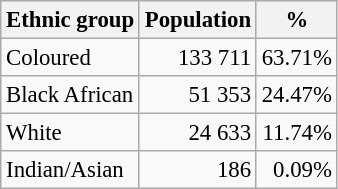<table class="wikitable" style="font-size: 95%; text-align: right">
<tr>
<th>Ethnic group</th>
<th>Population</th>
<th>%</th>
</tr>
<tr>
<td align=left>Coloured</td>
<td>133 711</td>
<td>63.71%</td>
</tr>
<tr>
<td align=left>Black African</td>
<td>51 353</td>
<td>24.47%</td>
</tr>
<tr>
<td align=left>White</td>
<td>24 633</td>
<td>11.74%</td>
</tr>
<tr>
<td align=left>Indian/Asian</td>
<td>186</td>
<td>0.09%</td>
</tr>
</table>
